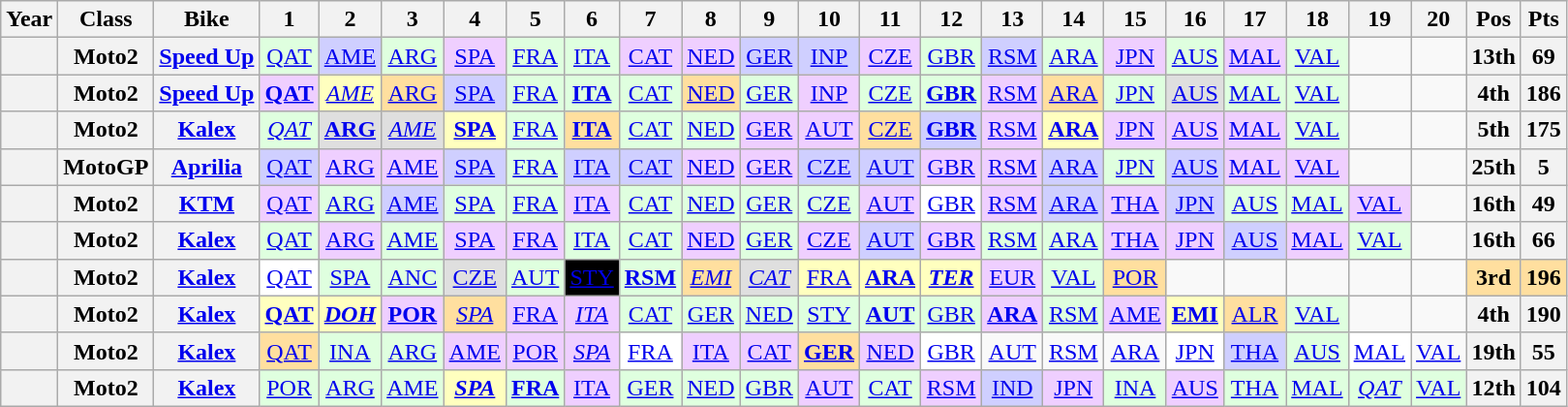<table class="wikitable" style="text-align:center;">
<tr>
<th>Year</th>
<th>Class</th>
<th>Bike</th>
<th>1</th>
<th>2</th>
<th>3</th>
<th>4</th>
<th>5</th>
<th>6</th>
<th>7</th>
<th>8</th>
<th>9</th>
<th>10</th>
<th>11</th>
<th>12</th>
<th>13</th>
<th>14</th>
<th>15</th>
<th>16</th>
<th>17</th>
<th>18</th>
<th>19</th>
<th>20</th>
<th>Pos</th>
<th>Pts</th>
</tr>
<tr>
<th></th>
<th>Moto2</th>
<th><a href='#'>Speed Up</a></th>
<td style="background:#DFFFDF;"><a href='#'>QAT</a><br></td>
<td style="background:#CFCFFF;"><a href='#'>AME</a><br></td>
<td style="background:#DFFFDF;"><a href='#'>ARG</a><br></td>
<td style="background:#EFCFFF;"><a href='#'>SPA</a><br></td>
<td style="background:#DFFFDF;"><a href='#'>FRA</a><br></td>
<td style="background:#DFFFDF;"><a href='#'>ITA</a><br></td>
<td style="background:#EFCFFF;"><a href='#'>CAT</a><br></td>
<td style="background:#EFCFFF;"><a href='#'>NED</a><br></td>
<td style="background:#CFCFFF;"><a href='#'>GER</a><br></td>
<td style="background:#CFCFFF;"><a href='#'>INP</a><br></td>
<td style="background:#EFCFFF;"><a href='#'>CZE</a><br></td>
<td style="background:#DFFFDF;"><a href='#'>GBR</a><br></td>
<td style="background:#CFCFFF;"><a href='#'>RSM</a><br></td>
<td style="background:#DFFFDF;"><a href='#'>ARA</a><br></td>
<td style="background:#EFCFFF;"><a href='#'>JPN</a><br></td>
<td style="background:#DFFFDF;"><a href='#'>AUS</a><br></td>
<td style="background:#EFCFFF;"><a href='#'>MAL</a><br></td>
<td style="background:#DFFFDF;"><a href='#'>VAL</a><br></td>
<td></td>
<td></td>
<th>13th</th>
<th>69</th>
</tr>
<tr>
<th></th>
<th>Moto2</th>
<th><a href='#'>Speed Up</a></th>
<td style="background:#efcfff;"><strong><a href='#'>QAT</a></strong><br></td>
<td style="background:#ffffbf;"><em><a href='#'>AME</a></em><br></td>
<td style="background:#FFDF9F;"><a href='#'>ARG</a><br></td>
<td style="background:#cfcfff;"><a href='#'>SPA</a><br></td>
<td style="background:#dfffdf;"><a href='#'>FRA</a><br></td>
<td style="background:#dfffdf;"><strong><a href='#'>ITA</a></strong><br></td>
<td style="background:#dfffdf;"><a href='#'>CAT</a><br></td>
<td style="background:#FFDF9F;"><a href='#'>NED</a><br></td>
<td style="background:#dfffdf;"><a href='#'>GER</a><br></td>
<td style="background:#efcfff;"><a href='#'>INP</a><br></td>
<td style="background:#dfffdf;"><a href='#'>CZE</a><br></td>
<td style="background:#dfffdf;"><strong><a href='#'>GBR</a></strong><br></td>
<td style="background:#efcfff;"><a href='#'>RSM</a><br></td>
<td style="background:#FFDF9F;"><a href='#'>ARA</a><br></td>
<td style="background:#dfffdf;"><a href='#'>JPN</a><br></td>
<td style="background:#DFDFDF;"><a href='#'>AUS</a><br></td>
<td style="background:#dfffdf;"><a href='#'>MAL</a><br></td>
<td style="background:#dfffdf;"><a href='#'>VAL</a><br></td>
<td></td>
<td></td>
<th>4th</th>
<th>186</th>
</tr>
<tr>
<th></th>
<th>Moto2</th>
<th><a href='#'>Kalex</a></th>
<td style="background:#dfffdf;"><em><a href='#'>QAT</a></em><br></td>
<td style="background:#dfdfdf;"><strong><a href='#'>ARG</a></strong><br></td>
<td style="background:#dfdfdf;"><em><a href='#'>AME</a></em><br></td>
<td style="background:#ffffbf;"><strong><a href='#'>SPA</a></strong><br></td>
<td style="background:#dfffdf;"><a href='#'>FRA</a><br></td>
<td style="background:#ffdf9f;"><strong><a href='#'>ITA</a></strong><br></td>
<td style="background:#dfffdf;"><a href='#'>CAT</a><br></td>
<td style="background:#dfffdf;"><a href='#'>NED</a><br></td>
<td style="background:#efcfff;"><a href='#'>GER</a><br></td>
<td style="background:#efcfff;"><a href='#'>AUT</a><br></td>
<td style="background:#ffdf9f;"><a href='#'>CZE</a><br></td>
<td style="background:#cfcfff;"><strong><a href='#'>GBR</a></strong><br></td>
<td style="background:#efcfff;"><a href='#'>RSM</a><br></td>
<td style="background:#ffffbf;"><strong><a href='#'>ARA</a></strong><br></td>
<td style="background:#efcfff;"><a href='#'>JPN</a><br></td>
<td style="background:#efcfff;"><a href='#'>AUS</a><br></td>
<td style="background:#efcfff;"><a href='#'>MAL</a><br></td>
<td style="background:#dfffdf;"><a href='#'>VAL</a><br></td>
<td></td>
<td></td>
<th>5th</th>
<th>175</th>
</tr>
<tr>
<th></th>
<th>MotoGP</th>
<th><a href='#'>Aprilia</a></th>
<td style="background:#cfcfff;"><a href='#'>QAT</a><br></td>
<td style="background:#efcfff;"><a href='#'>ARG</a><br></td>
<td style="background:#efcfff;"><a href='#'>AME</a><br></td>
<td style="background:#cfcfff;"><a href='#'>SPA</a><br></td>
<td style="background:#dfffdf;"><a href='#'>FRA</a><br></td>
<td style="background:#cfcfff;"><a href='#'>ITA</a><br></td>
<td style="background:#cfcfff;"><a href='#'>CAT</a><br></td>
<td style="background:#efcfff;"><a href='#'>NED</a><br></td>
<td style="background:#efcfff;"><a href='#'>GER</a><br></td>
<td style="background:#cfcfff;"><a href='#'>CZE</a><br></td>
<td style="background:#cfcfff;"><a href='#'>AUT</a><br></td>
<td style="background:#efcfff;"><a href='#'>GBR</a><br></td>
<td style="background:#efcfff;"><a href='#'>RSM</a><br></td>
<td style="background:#cfcfff;"><a href='#'>ARA</a><br></td>
<td style="background:#dfffdf;"><a href='#'>JPN</a><br></td>
<td style="background:#cfcfff;"><a href='#'>AUS</a><br></td>
<td style="background:#efcfff;"><a href='#'>MAL</a><br></td>
<td style="background:#efcfff;"><a href='#'>VAL</a><br></td>
<td></td>
<td></td>
<th>25th</th>
<th>5</th>
</tr>
<tr>
<th></th>
<th>Moto2</th>
<th><a href='#'>KTM</a></th>
<td style="background:#efcfff;"><a href='#'>QAT</a><br></td>
<td style="background:#dfffdf;"><a href='#'>ARG</a><br></td>
<td style="background:#cfcfff;"><a href='#'>AME</a><br></td>
<td style="background:#dfffdf;"><a href='#'>SPA</a><br></td>
<td style="background:#dfffdf;"><a href='#'>FRA</a><br></td>
<td style="background:#efcfff;"><a href='#'>ITA</a><br></td>
<td style="background:#dfffdf;"><a href='#'>CAT</a><br></td>
<td style="background:#dfffdf;"><a href='#'>NED</a><br></td>
<td style="background:#dfffdf;"><a href='#'>GER</a><br></td>
<td style="background:#dfffdf;"><a href='#'>CZE</a><br></td>
<td style="background:#efcfff;"><a href='#'>AUT</a><br></td>
<td style="background:#ffffff;"><a href='#'>GBR</a><br></td>
<td style="background:#efcfff;"><a href='#'>RSM</a><br></td>
<td style="background:#cfcfff;"><a href='#'>ARA</a><br></td>
<td style="background:#efcfff;"><a href='#'>THA</a><br></td>
<td style="background:#cfcfff;"><a href='#'>JPN</a><br></td>
<td style="background:#dfffdf;"><a href='#'>AUS</a><br></td>
<td style="background:#dfffdf;"><a href='#'>MAL</a><br></td>
<td style="background:#efcfff;"><a href='#'>VAL</a><br></td>
<td></td>
<th>16th</th>
<th>49</th>
</tr>
<tr>
<th></th>
<th>Moto2</th>
<th><a href='#'>Kalex</a></th>
<td style="background:#dfffdf;"><a href='#'>QAT</a><br></td>
<td style="background:#efcfff;"><a href='#'>ARG</a><br></td>
<td style="background:#dfffdf;"><a href='#'>AME</a><br></td>
<td style="background:#efcfff;"><a href='#'>SPA</a><br></td>
<td style="background:#efcfff;"><a href='#'>FRA</a><br></td>
<td style="background:#dfffdf;"><a href='#'>ITA</a><br></td>
<td style="background:#dfffdf;"><a href='#'>CAT</a><br></td>
<td style="background:#efcfff;"><a href='#'>NED</a><br></td>
<td style="background:#dfffdf;"><a href='#'>GER</a><br></td>
<td style="background:#efcfff;"><a href='#'>CZE</a><br></td>
<td style="background:#cfcfff;"><a href='#'>AUT</a><br></td>
<td style="background:#efcfff;"><a href='#'>GBR</a><br></td>
<td style="background:#dfffdf;"><a href='#'>RSM</a><br></td>
<td style="background:#dfffdf;"><a href='#'>ARA</a><br></td>
<td style="background:#efcfff;"><a href='#'>THA</a><br></td>
<td style="background:#efcfff;"><a href='#'>JPN</a><br></td>
<td style="background:#cfcfff;"><a href='#'>AUS</a><br></td>
<td style="background:#efcfff;"><a href='#'>MAL</a><br></td>
<td style="background:#dfffdf;"><a href='#'>VAL</a><br></td>
<td></td>
<th>16th</th>
<th>66</th>
</tr>
<tr>
<th></th>
<th>Moto2</th>
<th><a href='#'>Kalex</a></th>
<td style="background:#ffffff;"><a href='#'>QAT</a><br></td>
<td style="background:#dfffdf;"><a href='#'>SPA</a><br></td>
<td style="background:#dfffdf;"><a href='#'>ANC</a><br></td>
<td style="background:#dfdfdf;"><a href='#'>CZE</a><br></td>
<td style="background:#dfffdf;"><a href='#'>AUT</a><br></td>
<td style="background:#000000; color:#ffffff;"><a href='#'><span>STY</span></a><br></td>
<td style="background:#dfffdf;"><strong><a href='#'>RSM</a></strong><br></td>
<td style="background:#ffdf9f;"><em><a href='#'>EMI</a></em><br></td>
<td style="background:#dfdfdf;"><em><a href='#'>CAT</a></em><br></td>
<td style="background:#ffffbf;"><a href='#'>FRA</a><br></td>
<td style="background:#ffffbf;"><strong><a href='#'>ARA</a></strong><br></td>
<td style="background:#ffffbf;"><strong><em><a href='#'>TER</a></em></strong><br></td>
<td style="background:#efcfff;"><a href='#'>EUR</a><br></td>
<td style="background:#dfffdf;"><a href='#'>VAL</a><br></td>
<td style="background:#ffdf9f;"><a href='#'>POR</a><br></td>
<td></td>
<td></td>
<td></td>
<td></td>
<td></td>
<th style="background:#ffdf9f;">3rd</th>
<th style="background:#ffdf9f;">196</th>
</tr>
<tr>
<th></th>
<th>Moto2</th>
<th><a href='#'>Kalex</a></th>
<td style="background:#ffffbf;"><strong><a href='#'>QAT</a></strong><br></td>
<td style="background:#ffffbf;"><strong><em><a href='#'>DOH</a></em></strong><br></td>
<td style="background:#efcfff;"><strong><a href='#'>POR</a></strong><br></td>
<td style="background:#ffdf9f;"><em><a href='#'>SPA</a></em><br></td>
<td style="background:#efcfff;"><a href='#'>FRA</a><br></td>
<td style="background:#efcfff;"><em><a href='#'>ITA</a></em><br></td>
<td style="background:#dfffdf;"><a href='#'>CAT</a><br></td>
<td style="background:#dfffdf;"><a href='#'>GER</a><br></td>
<td style="background:#dfffdf;"><a href='#'>NED</a><br></td>
<td style="background:#dfffdf;"><a href='#'>STY</a><br></td>
<td style="background:#dfffdf;"><strong><a href='#'>AUT</a></strong><br></td>
<td style="background:#dfffdf;"><a href='#'>GBR</a><br></td>
<td style="background:#efcfff;"><strong><a href='#'>ARA</a></strong><br></td>
<td style="background:#dfffdf;"><a href='#'>RSM</a><br></td>
<td style="background:#efcfff;"><a href='#'>AME</a><br></td>
<td style="background:#ffffbf;"><strong><a href='#'>EMI</a></strong><br></td>
<td style="background:#ffdf9f;"><a href='#'>ALR</a><br></td>
<td style="background:#dfffdf;"><a href='#'>VAL</a><br></td>
<td></td>
<td></td>
<th>4th</th>
<th>190</th>
</tr>
<tr>
<th></th>
<th>Moto2</th>
<th><a href='#'>Kalex</a></th>
<td style="background:#ffdf9f;"><a href='#'>QAT</a><br></td>
<td style="background:#dfffdf;"><a href='#'>INA</a><br></td>
<td style="background:#dfffdf;"><a href='#'>ARG</a><br></td>
<td style="background:#efcfff;"><a href='#'>AME</a><br></td>
<td style="background:#efcfff;"><a href='#'>POR</a><br></td>
<td style="background:#efcfff;"><em><a href='#'>SPA</a></em><br></td>
<td style="background:#ffffff;"><a href='#'>FRA</a><br></td>
<td style="background:#efcfff;"><a href='#'>ITA</a><br></td>
<td style="background:#efcfff;"><a href='#'>CAT</a><br></td>
<td style="background:#ffdf9f;"><strong><a href='#'>GER</a></strong><br></td>
<td style="background:#efcfff;"><a href='#'>NED</a><br></td>
<td style="background:#ffffff;"><a href='#'>GBR</a><br></td>
<td><a href='#'>AUT</a></td>
<td><a href='#'>RSM</a></td>
<td><a href='#'>ARA</a></td>
<td style="background:#ffffff;"><a href='#'>JPN</a><br></td>
<td style="background:#cfcfff;"><a href='#'>THA</a><br></td>
<td style="background:#dfffdf;"><a href='#'>AUS</a><br></td>
<td style="background:#ffffff;"><a href='#'>MAL</a><br></td>
<td><a href='#'>VAL</a></td>
<th>19th</th>
<th>55</th>
</tr>
<tr>
<th></th>
<th>Moto2</th>
<th><a href='#'>Kalex</a></th>
<td style="background:#dfffdf;"><a href='#'>POR</a><br></td>
<td style="background:#dfffdf;"><a href='#'>ARG</a><br></td>
<td style="background:#dfffdf;"><a href='#'>AME</a><br></td>
<td style="background:#ffffbf;"><strong><em><a href='#'>SPA</a></em></strong> <br></td>
<td style="background:#dfffdf;"><strong><a href='#'>FRA</a></strong><br></td>
<td style="background:#efcfff;"><a href='#'>ITA</a><br></td>
<td style="background:#dfffdf;"><a href='#'>GER</a><br></td>
<td style="background:#dfffdf;"><a href='#'>NED</a><br></td>
<td style="background:#dfffdf;"><a href='#'>GBR</a><br></td>
<td style="background:#efcfff;"><a href='#'>AUT</a><br></td>
<td style="background:#dfffdf;"><a href='#'>CAT</a><br></td>
<td style="background:#efcfff;"><a href='#'>RSM</a><br></td>
<td style="background:#cfcfff;"><a href='#'>IND</a><br></td>
<td style="background:#efcfff;"><a href='#'>JPN</a><br></td>
<td style="background:#dfffdf;"><a href='#'>INA</a><br></td>
<td style="background:#efcfff;"><a href='#'>AUS</a><br></td>
<td style="background:#dfffdf;"><a href='#'>THA</a><br></td>
<td style="background:#dfffdf;"><a href='#'>MAL</a><br></td>
<td style="background:#dfffdf;"><em><a href='#'>QAT</a></em><br></td>
<td style="background:#dfffdf;"><a href='#'>VAL</a><br></td>
<th>12th</th>
<th>104</th>
</tr>
</table>
